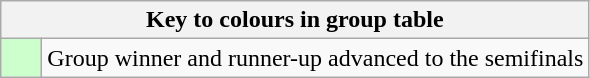<table class="wikitable" style="text-align: center;">
<tr>
<th colspan=2>Key to colours in group table</th>
</tr>
<tr>
<td bgcolor=#ccffcc style="width: 20px;"></td>
<td align=left>Group winner and runner-up advanced to the semifinals</td>
</tr>
</table>
